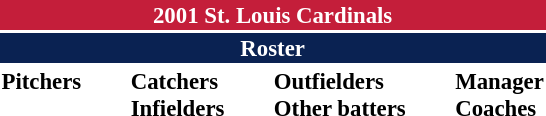<table class="toccolours" style="font-size: 95%;">
<tr>
<th colspan="10" style="background-color: #c41e3a; color: #FFFFFF; text-align: center;">2001 St. Louis Cardinals</th>
</tr>
<tr>
<td colspan="10" style="background-color: #0a2252; color: #FFFFFF; text-align: center;"><strong>Roster</strong></td>
</tr>
<tr>
<td valign="top"><strong>Pitchers</strong><br>


















</td>
<td width="25px"></td>
<td valign="top"><strong>Catchers</strong><br>


<strong>Infielders</strong>







</td>
<td width="25px"></td>
<td valign="top"><strong>Outfielders</strong><br>







<strong>Other batters</strong>
</td>
<td width="25px"></td>
<td valign="top"><strong>Manager</strong><br>
<strong>Coaches</strong>





</td>
</tr>
</table>
